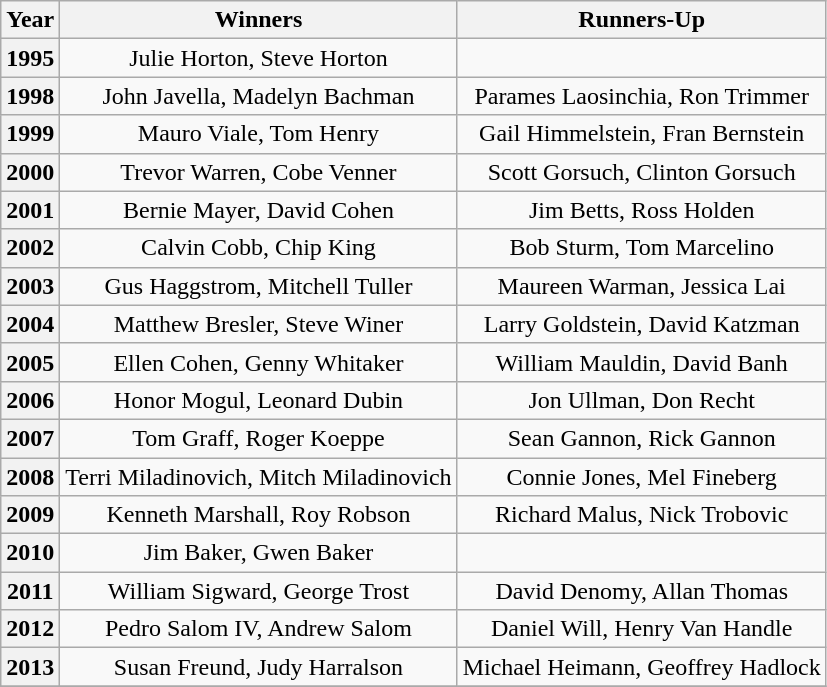<table class="wikitable" style="text-align:center">
<tr>
<th>Year</th>
<th>Winners</th>
<th>Runners-Up</th>
</tr>
<tr>
<th>1995</th>
<td>Julie Horton, Steve Horton</td>
<td></td>
</tr>
<tr>
<th>1998</th>
<td>John Javella, Madelyn Bachman</td>
<td>Parames Laosinchia, Ron Trimmer</td>
</tr>
<tr>
<th>1999</th>
<td>Mauro Viale, Tom Henry</td>
<td>Gail Himmelstein, Fran Bernstein</td>
</tr>
<tr>
<th>2000</th>
<td>Trevor Warren, Cobe Venner</td>
<td>Scott Gorsuch, Clinton Gorsuch</td>
</tr>
<tr>
<th>2001</th>
<td>Bernie Mayer, David Cohen</td>
<td>Jim Betts, Ross Holden</td>
</tr>
<tr>
<th>2002</th>
<td>Calvin Cobb, Chip King</td>
<td>Bob Sturm, Tom Marcelino</td>
</tr>
<tr>
<th>2003</th>
<td>Gus Haggstrom, Mitchell Tuller</td>
<td>Maureen Warman, Jessica Lai</td>
</tr>
<tr>
<th>2004</th>
<td>Matthew Bresler, Steve Winer</td>
<td>Larry Goldstein, David Katzman</td>
</tr>
<tr>
<th>2005</th>
<td>Ellen Cohen, Genny Whitaker</td>
<td>William Mauldin, David Banh</td>
</tr>
<tr>
<th>2006</th>
<td>Honor Mogul, Leonard Dubin</td>
<td>Jon Ullman, Don Recht</td>
</tr>
<tr>
<th>2007</th>
<td>Tom Graff, Roger Koeppe</td>
<td>Sean Gannon, Rick Gannon</td>
</tr>
<tr>
<th>2008</th>
<td>Terri Miladinovich, Mitch Miladinovich</td>
<td>Connie Jones, Mel Fineberg</td>
</tr>
<tr>
<th>2009</th>
<td>Kenneth Marshall, Roy Robson</td>
<td>Richard Malus, Nick Trobovic</td>
</tr>
<tr>
<th>2010</th>
<td>Jim Baker, Gwen Baker</td>
</tr>
<tr>
<th>2011</th>
<td>William Sigward, George Trost</td>
<td>David Denomy, Allan Thomas</td>
</tr>
<tr>
<th>2012</th>
<td>Pedro Salom IV, Andrew Salom</td>
<td>Daniel Will, Henry Van Handle</td>
</tr>
<tr>
<th>2013</th>
<td>Susan Freund, Judy Harralson</td>
<td>Michael Heimann, Geoffrey Hadlock</td>
</tr>
<tr>
</tr>
</table>
